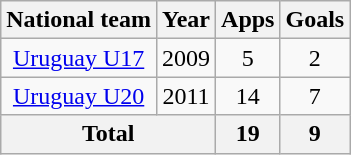<table class="wikitable" style="text-align: center;">
<tr>
<th>National team</th>
<th>Year</th>
<th>Apps</th>
<th>Goals</th>
</tr>
<tr>
<td><a href='#'>Uruguay U17</a></td>
<td>2009</td>
<td>5</td>
<td>2</td>
</tr>
<tr>
<td><a href='#'>Uruguay U20</a></td>
<td>2011</td>
<td>14</td>
<td>7</td>
</tr>
<tr>
<th colspan="2">Total</th>
<th>19</th>
<th>9</th>
</tr>
</table>
